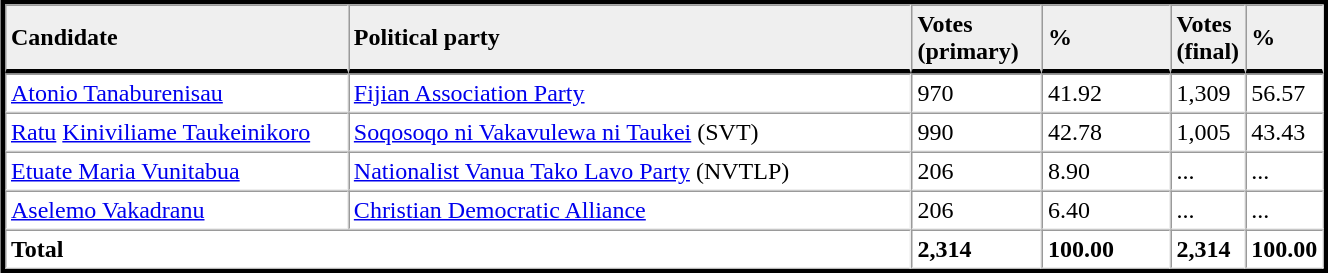<table table width="70%" border="1" align="center" cellpadding=3 cellspacing=0 style="margin:5px; border:3px solid;">
<tr>
<td td width="27%" style="border-bottom:3px solid; background:#efefef;"><strong>Candidate</strong></td>
<td td width="45%" style="border-bottom:3px solid; background:#efefef;"><strong>Political party</strong></td>
<td td width="10%" style="border-bottom:3px solid; background:#efefef;"><strong>Votes<br>(primary)</strong></td>
<td td width="10%" style="border-bottom:3px solid; background:#efefef;"><strong>%</strong></td>
<td td width="4%" style="border-bottom:3px solid; background:#efefef;"><strong>Votes<br>(final)</strong></td>
<td td width="4%" style="border-bottom:3px solid; background:#efefef;"><strong>%</strong></td>
</tr>
<tr>
<td><a href='#'>Atonio Tanaburenisau</a></td>
<td><a href='#'>Fijian Association Party</a></td>
<td>970</td>
<td>41.92</td>
<td>1,309</td>
<td>56.57</td>
</tr>
<tr>
<td><a href='#'>Ratu</a> <a href='#'>Kiniviliame Taukeinikoro</a></td>
<td><a href='#'>Soqosoqo ni Vakavulewa ni Taukei</a> (SVT)</td>
<td>990</td>
<td>42.78</td>
<td>1,005</td>
<td>43.43</td>
</tr>
<tr>
<td><a href='#'>Etuate Maria Vunitabua</a></td>
<td><a href='#'>Nationalist Vanua Tako Lavo Party</a> (NVTLP)</td>
<td>206</td>
<td>8.90</td>
<td>...</td>
<td>...</td>
</tr>
<tr>
<td><a href='#'>Aselemo Vakadranu</a></td>
<td><a href='#'>Christian Democratic Alliance</a></td>
<td>206</td>
<td>6.40</td>
<td>...</td>
<td>...</td>
</tr>
<tr>
<td colspan=2><strong>Total</strong></td>
<td><strong>2,314</strong></td>
<td><strong>100.00</strong></td>
<td><strong>2,314</strong></td>
<td><strong>100.00</strong></td>
</tr>
<tr>
</tr>
</table>
